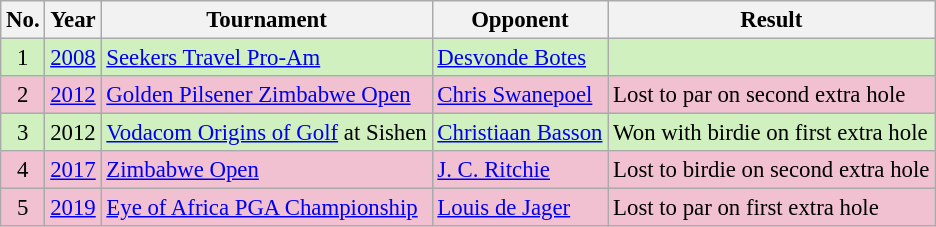<table class="wikitable" style="font-size:95%;">
<tr>
<th>No.</th>
<th>Year</th>
<th>Tournament</th>
<th>Opponent</th>
<th>Result</th>
</tr>
<tr style="background:#D0F0C0;">
<td align=center>1</td>
<td><a href='#'>2008</a></td>
<td><a href='#'>Seekers Travel Pro-Am</a></td>
<td> <a href='#'>Desvonde Botes</a></td>
<td></td>
</tr>
<tr style="background:#F2C1D1;">
<td align=center>2</td>
<td><a href='#'>2012</a></td>
<td><a href='#'>Golden Pilsener Zimbabwe Open</a></td>
<td> <a href='#'>Chris Swanepoel</a></td>
<td>Lost to par on second extra hole</td>
</tr>
<tr style="background:#D0F0C0;">
<td align=center>3</td>
<td>2012</td>
<td><a href='#'>Vodacom Origins of Golf</a> at Sishen</td>
<td> <a href='#'>Christiaan Basson</a></td>
<td>Won with birdie on first extra hole</td>
</tr>
<tr style="background:#F2C1D1;">
<td align=center>4</td>
<td><a href='#'>2017</a></td>
<td><a href='#'>Zimbabwe Open</a></td>
<td> <a href='#'>J. C. Ritchie</a></td>
<td>Lost to birdie on second extra hole</td>
</tr>
<tr style="background:#F2C1D1;">
<td align=center>5</td>
<td><a href='#'>2019</a></td>
<td><a href='#'>Eye of Africa PGA Championship</a></td>
<td> <a href='#'>Louis de Jager</a></td>
<td>Lost to par on first extra hole</td>
</tr>
</table>
